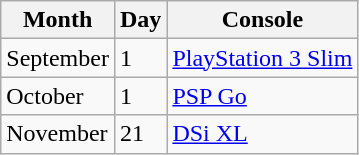<table class="wikitable">
<tr>
<th>Month</th>
<th>Day</th>
<th>Console</th>
</tr>
<tr>
<td>September</td>
<td>1</td>
<td><a href='#'>PlayStation 3 Slim</a></td>
</tr>
<tr>
<td>October</td>
<td>1</td>
<td><a href='#'>PSP Go</a></td>
</tr>
<tr>
<td>November</td>
<td>21</td>
<td><a href='#'>DSi XL</a></td>
</tr>
</table>
